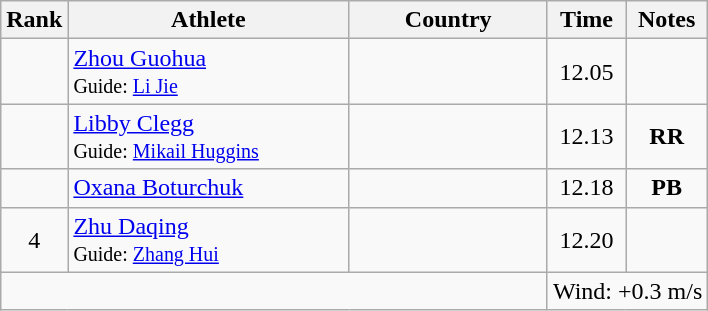<table class="wikitable sortable" style="text-align:center">
<tr>
<th>Rank</th>
<th style="width:180px">Athlete</th>
<th style="width:125px">Country</th>
<th>Time</th>
<th>Notes</th>
</tr>
<tr>
<td></td>
<td style="text-align:left;"><a href='#'>Zhou Guohua</a><br><small>Guide: <a href='#'>Li Jie</a></small></td>
<td style="text-align:left;"></td>
<td>12.05</td>
<td></td>
</tr>
<tr>
<td></td>
<td style="text-align:left;"><a href='#'>Libby Clegg</a><br><small>Guide: <a href='#'>Mikail Huggins</a></small></td>
<td style="text-align:left;"></td>
<td>12.13</td>
<td><strong>RR</strong></td>
</tr>
<tr>
<td></td>
<td style="text-align:left;"><a href='#'>Oxana Boturchuk</a></td>
<td style="text-align:left;"></td>
<td>12.18</td>
<td><strong>PB</strong></td>
</tr>
<tr>
<td>4</td>
<td style="text-align:left;"><a href='#'>Zhu Daqing</a><br><small>Guide: <a href='#'>Zhang Hui</a></small></td>
<td style="text-align:left;"></td>
<td>12.20</td>
<td></td>
</tr>
<tr class="sortbottom">
<td colspan="3"></td>
<td colspan="2">Wind: +0.3 m/s</td>
</tr>
</table>
